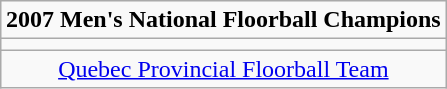<table class="wikitable" style="text-align:center;float:right; margin-left:1em;">
<tr>
<td colspan="4"><strong>2007 Men's National Floorball Champions</strong></td>
</tr>
<tr>
<td style="border;"></td>
</tr>
<tr>
<td style="border-left; border-right;"><a href='#'>Quebec Provincial Floorball Team</a></td>
</tr>
</table>
